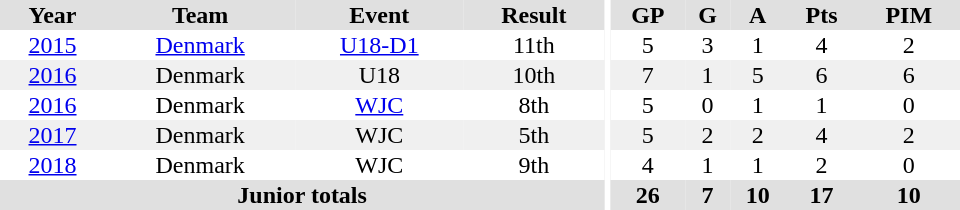<table border="0" cellpadding="1" cellspacing="0" ID="Table3" style="text-align:center; width:40em">
<tr ALIGN="center" bgcolor="#e0e0e0">
<th>Year</th>
<th>Team</th>
<th>Event</th>
<th>Result</th>
<th rowspan="99" bgcolor="#ffffff"></th>
<th>GP</th>
<th>G</th>
<th>A</th>
<th>Pts</th>
<th>PIM</th>
</tr>
<tr>
<td><a href='#'>2015</a></td>
<td><a href='#'>Denmark</a></td>
<td><a href='#'>U18-D1</a></td>
<td>11th</td>
<td>5</td>
<td>3</td>
<td>1</td>
<td>4</td>
<td>2</td>
</tr>
<tr bgcolor="#f0f0f0">
<td><a href='#'>2016</a></td>
<td>Denmark</td>
<td>U18</td>
<td>10th</td>
<td>7</td>
<td>1</td>
<td>5</td>
<td>6</td>
<td>6</td>
</tr>
<tr>
<td><a href='#'>2016</a></td>
<td>Denmark</td>
<td><a href='#'>WJC</a></td>
<td>8th</td>
<td>5</td>
<td>0</td>
<td>1</td>
<td>1</td>
<td>0</td>
</tr>
<tr bgcolor="#f0f0f0">
<td><a href='#'>2017</a></td>
<td>Denmark</td>
<td>WJC</td>
<td>5th</td>
<td>5</td>
<td>2</td>
<td>2</td>
<td>4</td>
<td>2</td>
</tr>
<tr>
<td><a href='#'>2018</a></td>
<td>Denmark</td>
<td>WJC</td>
<td>9th</td>
<td>4</td>
<td>1</td>
<td>1</td>
<td>2</td>
<td>0</td>
</tr>
<tr bgcolor="#e0e0e0">
<th colspan="4">Junior totals</th>
<th>26</th>
<th>7</th>
<th>10</th>
<th>17</th>
<th>10</th>
</tr>
</table>
